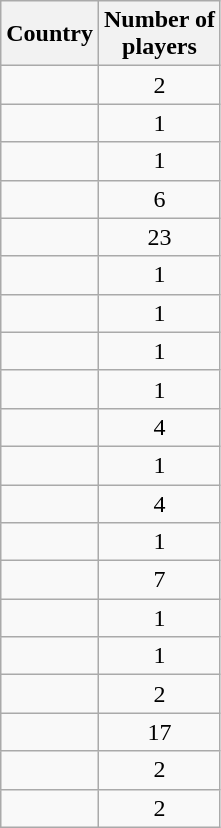<table class="wikitable sortable" style="text-align:center;">
<tr>
<th>Country</th>
<th>Number of<br>players</th>
</tr>
<tr>
<td align=left></td>
<td>2</td>
</tr>
<tr>
<td align=left></td>
<td>1</td>
</tr>
<tr>
<td align=left></td>
<td>1</td>
</tr>
<tr>
<td align=left></td>
<td>6</td>
</tr>
<tr>
<td align=left></td>
<td>23</td>
</tr>
<tr>
<td align=left></td>
<td>1</td>
</tr>
<tr>
<td align=left></td>
<td>1</td>
</tr>
<tr>
<td align=left></td>
<td>1</td>
</tr>
<tr>
<td align=left></td>
<td>1</td>
</tr>
<tr>
<td align=left></td>
<td>4</td>
</tr>
<tr>
<td align=left></td>
<td>1</td>
</tr>
<tr>
<td align=left></td>
<td>4</td>
</tr>
<tr>
<td align=left></td>
<td>1</td>
</tr>
<tr>
<td align=left></td>
<td>7</td>
</tr>
<tr>
<td align=left></td>
<td>1</td>
</tr>
<tr>
<td align=left></td>
<td>1</td>
</tr>
<tr>
<td align=left></td>
<td>2</td>
</tr>
<tr>
<td align=left></td>
<td>17</td>
</tr>
<tr>
<td align=left></td>
<td>2</td>
</tr>
<tr>
<td align=left></td>
<td>2</td>
</tr>
</table>
